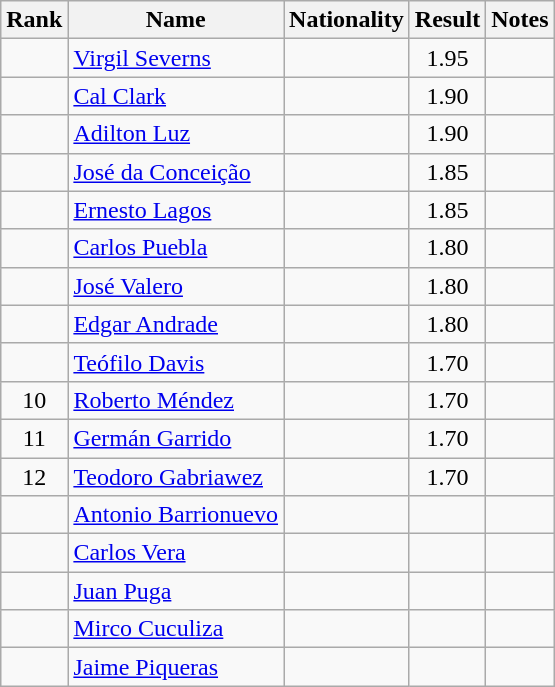<table class="wikitable sortable" style="text-align:center">
<tr>
<th>Rank</th>
<th>Name</th>
<th>Nationality</th>
<th>Result</th>
<th>Notes</th>
</tr>
<tr>
<td></td>
<td align=left><a href='#'>Virgil Severns</a></td>
<td align=left></td>
<td>1.95</td>
<td></td>
</tr>
<tr>
<td></td>
<td align=left><a href='#'>Cal Clark</a></td>
<td align=left></td>
<td>1.90</td>
<td></td>
</tr>
<tr>
<td></td>
<td align=left><a href='#'>Adilton Luz</a></td>
<td align=left></td>
<td>1.90</td>
<td></td>
</tr>
<tr>
<td></td>
<td align=left><a href='#'>José da Conceição</a></td>
<td align=left></td>
<td>1.85</td>
<td></td>
</tr>
<tr>
<td></td>
<td align=left><a href='#'>Ernesto Lagos</a></td>
<td align=left></td>
<td>1.85</td>
<td></td>
</tr>
<tr>
<td></td>
<td align=left><a href='#'>Carlos Puebla</a></td>
<td align=left></td>
<td>1.80</td>
<td></td>
</tr>
<tr>
<td></td>
<td align=left><a href='#'>José Valero</a></td>
<td align=left></td>
<td>1.80</td>
<td></td>
</tr>
<tr>
<td></td>
<td align=left><a href='#'>Edgar Andrade</a></td>
<td align=left></td>
<td>1.80</td>
<td></td>
</tr>
<tr>
<td></td>
<td align=left><a href='#'>Teófilo Davis</a></td>
<td align=left></td>
<td>1.70</td>
<td></td>
</tr>
<tr>
<td>10</td>
<td align=left><a href='#'>Roberto Méndez</a></td>
<td align=left></td>
<td>1.70</td>
<td></td>
</tr>
<tr>
<td>11</td>
<td align=left><a href='#'>Germán Garrido</a></td>
<td align=left></td>
<td>1.70</td>
<td></td>
</tr>
<tr>
<td>12</td>
<td align=left><a href='#'>Teodoro Gabriawez</a></td>
<td align=left></td>
<td>1.70</td>
<td></td>
</tr>
<tr>
<td></td>
<td align=left><a href='#'>Antonio Barrionuevo</a></td>
<td align=left></td>
<td></td>
<td></td>
</tr>
<tr>
<td></td>
<td align=left><a href='#'>Carlos Vera</a></td>
<td align=left></td>
<td></td>
<td></td>
</tr>
<tr>
<td></td>
<td align=left><a href='#'>Juan Puga</a></td>
<td align=left></td>
<td></td>
<td></td>
</tr>
<tr>
<td></td>
<td align=left><a href='#'>Mirco Cuculiza</a></td>
<td align=left></td>
<td></td>
<td></td>
</tr>
<tr>
<td></td>
<td align=left><a href='#'>Jaime Piqueras</a></td>
<td align=left></td>
<td></td>
<td></td>
</tr>
</table>
